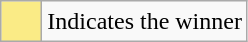<table class="wikitable">
<tr>
<td style="background:#FAEB86; height:20px; width:20px"></td>
<td>Indicates the winner</td>
</tr>
</table>
